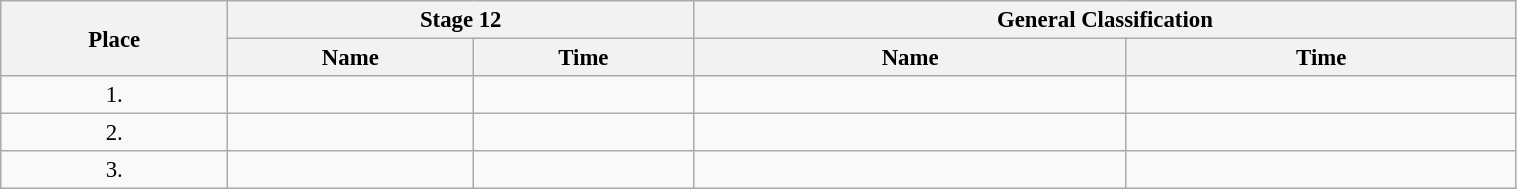<table class=wikitable style="font-size:95%" width="80%">
<tr>
<th rowspan="2">Place</th>
<th colspan="2">Stage 12</th>
<th colspan="2">General Classification</th>
</tr>
<tr>
<th>Name</th>
<th>Time</th>
<th>Name</th>
<th>Time</th>
</tr>
<tr>
<td align="center">1.</td>
<td></td>
<td></td>
<td></td>
<td></td>
</tr>
<tr>
<td align="center">2.</td>
<td></td>
<td></td>
<td></td>
<td></td>
</tr>
<tr>
<td align="center">3.</td>
<td></td>
<td></td>
<td></td>
<td></td>
</tr>
</table>
